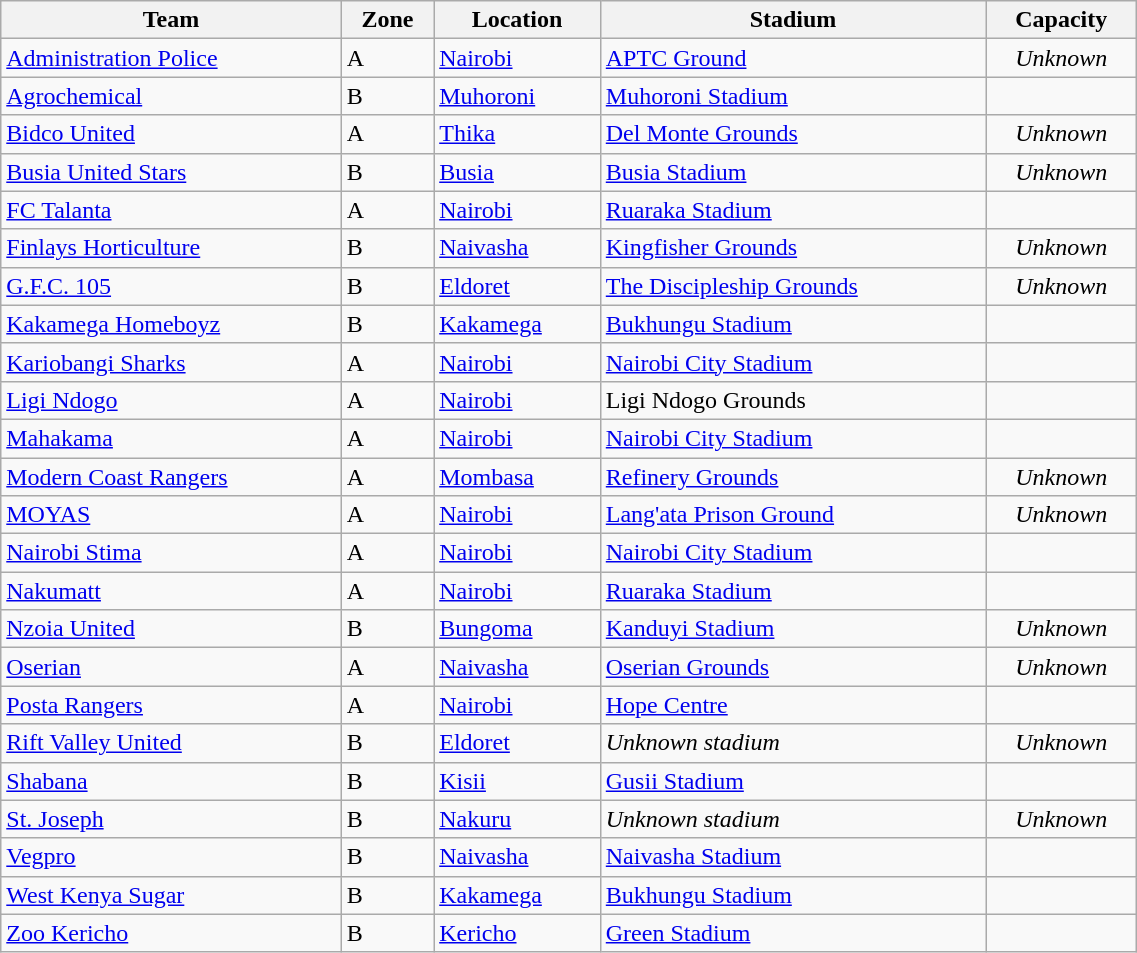<table class="wikitable sortable" style="text-align: left; width: 60%;">
<tr>
<th>Team</th>
<th>Zone</th>
<th>Location</th>
<th>Stadium</th>
<th>Capacity</th>
</tr>
<tr>
<td><a href='#'>Administration Police</a></td>
<td>A</td>
<td><a href='#'>Nairobi</a></td>
<td><a href='#'>APTC Ground</a></td>
<td align="center"><em>Unknown</em></td>
</tr>
<tr>
<td><a href='#'>Agrochemical</a></td>
<td>B</td>
<td><a href='#'>Muhoroni</a></td>
<td><a href='#'>Muhoroni Stadium</a></td>
<td align="center"></td>
</tr>
<tr>
<td><a href='#'>Bidco United</a></td>
<td>A</td>
<td><a href='#'>Thika</a></td>
<td><a href='#'>Del Monte Grounds</a></td>
<td align="center"><em>Unknown</em></td>
</tr>
<tr>
<td><a href='#'>Busia United Stars</a></td>
<td>B</td>
<td><a href='#'>Busia</a></td>
<td><a href='#'>Busia Stadium</a></td>
<td align="center"><em>Unknown</em></td>
</tr>
<tr>
<td><a href='#'>FC Talanta</a></td>
<td>A</td>
<td><a href='#'>Nairobi</a></td>
<td><a href='#'>Ruaraka Stadium</a></td>
<td align="center"></td>
</tr>
<tr>
<td><a href='#'>Finlays Horticulture</a></td>
<td>B</td>
<td><a href='#'>Naivasha</a></td>
<td><a href='#'>Kingfisher Grounds</a></td>
<td align="center"><em>Unknown</em></td>
</tr>
<tr>
<td><a href='#'>G.F.C. 105</a></td>
<td>B</td>
<td><a href='#'>Eldoret</a></td>
<td><a href='#'>The Discipleship Grounds</a></td>
<td align="center"><em>Unknown</em></td>
</tr>
<tr>
<td><a href='#'>Kakamega Homeboyz</a></td>
<td>B</td>
<td><a href='#'>Kakamega</a></td>
<td><a href='#'>Bukhungu Stadium</a></td>
<td align="center"></td>
</tr>
<tr>
<td><a href='#'>Kariobangi Sharks</a></td>
<td>A</td>
<td><a href='#'>Nairobi</a></td>
<td><a href='#'>Nairobi City Stadium</a></td>
<td align="center"></td>
</tr>
<tr>
<td><a href='#'>Ligi Ndogo</a></td>
<td>A</td>
<td><a href='#'>Nairobi</a></td>
<td>Ligi Ndogo Grounds</td>
<td align="center"></td>
</tr>
<tr>
<td><a href='#'>Mahakama</a></td>
<td>A</td>
<td><a href='#'>Nairobi</a></td>
<td><a href='#'>Nairobi City Stadium</a></td>
<td align="center"></td>
</tr>
<tr>
<td><a href='#'>Modern Coast Rangers</a></td>
<td>A</td>
<td><a href='#'>Mombasa</a></td>
<td><a href='#'>Refinery Grounds</a></td>
<td align="center"><em>Unknown</em></td>
</tr>
<tr>
<td><a href='#'>MOYAS</a></td>
<td>A</td>
<td><a href='#'>Nairobi</a></td>
<td><a href='#'>Lang'ata Prison Ground</a></td>
<td align="center"><em>Unknown</em></td>
</tr>
<tr>
<td><a href='#'>Nairobi Stima</a></td>
<td>A</td>
<td><a href='#'>Nairobi</a></td>
<td><a href='#'>Nairobi City Stadium</a></td>
<td align="center"></td>
</tr>
<tr>
<td><a href='#'>Nakumatt</a></td>
<td>A</td>
<td><a href='#'>Nairobi</a></td>
<td><a href='#'>Ruaraka Stadium</a></td>
<td align="center"></td>
</tr>
<tr>
<td><a href='#'>Nzoia United</a></td>
<td>B</td>
<td><a href='#'>Bungoma</a></td>
<td><a href='#'>Kanduyi Stadium</a></td>
<td align="center"><em>Unknown</em></td>
</tr>
<tr>
<td><a href='#'>Oserian</a></td>
<td>A</td>
<td><a href='#'>Naivasha</a></td>
<td><a href='#'>Oserian Grounds</a></td>
<td align="center"><em>Unknown</em></td>
</tr>
<tr>
<td><a href='#'>Posta Rangers</a></td>
<td>A</td>
<td><a href='#'>Nairobi</a></td>
<td><a href='#'>Hope Centre</a></td>
<td align="center"></td>
</tr>
<tr>
<td><a href='#'>Rift Valley United</a></td>
<td>B</td>
<td><a href='#'>Eldoret</a></td>
<td><em>Unknown stadium</em></td>
<td align="center"><em>Unknown</em></td>
</tr>
<tr>
<td><a href='#'>Shabana</a></td>
<td>B</td>
<td><a href='#'>Kisii</a></td>
<td><a href='#'>Gusii Stadium</a></td>
<td align="center"></td>
</tr>
<tr>
<td><a href='#'>St. Joseph</a></td>
<td>B</td>
<td><a href='#'>Nakuru</a></td>
<td><em>Unknown stadium</em></td>
<td align="center"><em>Unknown</em></td>
</tr>
<tr>
<td><a href='#'>Vegpro</a></td>
<td>B</td>
<td><a href='#'>Naivasha</a></td>
<td><a href='#'>Naivasha Stadium</a></td>
<td align="center"></td>
</tr>
<tr>
<td><a href='#'>West Kenya Sugar</a></td>
<td>B</td>
<td><a href='#'>Kakamega</a></td>
<td><a href='#'>Bukhungu Stadium</a></td>
<td align="center"></td>
</tr>
<tr>
<td><a href='#'>Zoo Kericho</a></td>
<td>B</td>
<td><a href='#'>Kericho</a></td>
<td><a href='#'>Green Stadium</a></td>
<td align="center"></td>
</tr>
</table>
